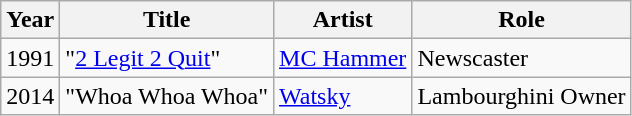<table class="wikitable sortable">
<tr>
<th>Year</th>
<th>Title</th>
<th>Artist</th>
<th>Role</th>
</tr>
<tr>
<td>1991</td>
<td>"<a href='#'>2 Legit 2 Quit</a>"</td>
<td><a href='#'>MC Hammer</a></td>
<td>Newscaster</td>
</tr>
<tr>
<td>2014</td>
<td>"Whoa Whoa Whoa"</td>
<td><a href='#'>Watsky</a></td>
<td>Lambourghini Owner</td>
</tr>
</table>
